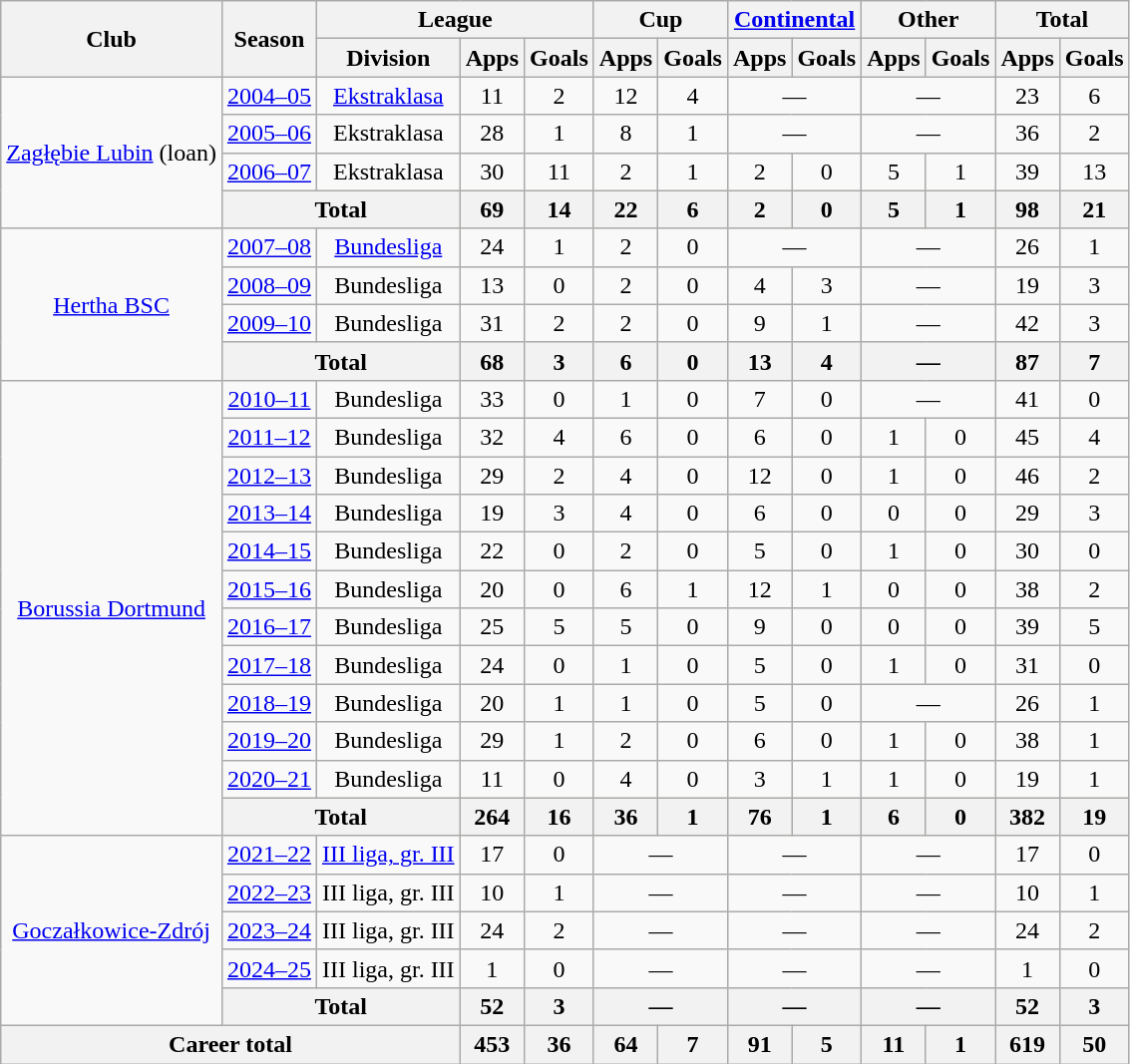<table class="wikitable" style="text-align: center;">
<tr>
<th rowspan="2">Club</th>
<th rowspan="2">Season</th>
<th colspan="3">League</th>
<th colspan="2">Cup</th>
<th colspan="2"><a href='#'>Continental</a></th>
<th colspan="2">Other</th>
<th colspan="2">Total</th>
</tr>
<tr>
<th>Division</th>
<th>Apps</th>
<th>Goals</th>
<th>Apps</th>
<th>Goals</th>
<th>Apps</th>
<th>Goals</th>
<th>Apps</th>
<th>Goals</th>
<th>Apps</th>
<th>Goals</th>
</tr>
<tr>
<td rowspan="4" style="vertical-align:center;"><a href='#'>Zagłębie Lubin</a> (loan)</td>
<td><a href='#'>2004–05</a></td>
<td><a href='#'>Ekstraklasa</a></td>
<td>11</td>
<td>2</td>
<td>12</td>
<td>4</td>
<td colspan="2">—</td>
<td colspan="2">—</td>
<td>23</td>
<td>6</td>
</tr>
<tr style="text-align:center;">
<td><a href='#'>2005–06</a></td>
<td>Ekstraklasa</td>
<td>28</td>
<td>1</td>
<td>8</td>
<td>1</td>
<td colspan="2">—</td>
<td colspan="2">—</td>
<td>36</td>
<td>2</td>
</tr>
<tr style="text-align:center;">
<td><a href='#'>2006–07</a></td>
<td>Ekstraklasa</td>
<td>30</td>
<td>11</td>
<td>2</td>
<td>1</td>
<td>2</td>
<td>0</td>
<td>5</td>
<td>1</td>
<td>39</td>
<td>13</td>
</tr>
<tr style="background:lemonchiffon">
<th colspan="2">Total</th>
<th>69</th>
<th>14</th>
<th>22</th>
<th>6</th>
<th>2</th>
<th>0</th>
<th>5</th>
<th>1</th>
<th>98</th>
<th>21</th>
</tr>
<tr style="text-align:center;">
<td rowspan="4" style="vertical-align:center;"><a href='#'>Hertha BSC</a></td>
<td><a href='#'>2007–08</a></td>
<td><a href='#'>Bundesliga</a></td>
<td>24</td>
<td>1</td>
<td>2</td>
<td>0</td>
<td colspan="2">—</td>
<td colspan="2">—</td>
<td>26</td>
<td>1</td>
</tr>
<tr style="text-align:center;">
<td><a href='#'>2008–09</a></td>
<td>Bundesliga</td>
<td>13</td>
<td>0</td>
<td>2</td>
<td>0</td>
<td>4</td>
<td>3</td>
<td colspan="2">—</td>
<td>19</td>
<td>3</td>
</tr>
<tr style="text-align:center;">
<td><a href='#'>2009–10</a></td>
<td>Bundesliga</td>
<td>31</td>
<td>2</td>
<td>2</td>
<td>0</td>
<td>9</td>
<td>1</td>
<td colspan="2">—</td>
<td>42</td>
<td>3</td>
</tr>
<tr style="background:lemonchiffon">
<th colspan="2">Total</th>
<th>68</th>
<th>3</th>
<th>6</th>
<th>0</th>
<th>13</th>
<th>4</th>
<th colspan="2">—</th>
<th>87</th>
<th>7</th>
</tr>
<tr style="text-align:center;">
<td rowspan="12" style="vertical-align:center;"><a href='#'>Borussia Dortmund</a></td>
<td><a href='#'>2010–11</a></td>
<td>Bundesliga</td>
<td>33</td>
<td>0</td>
<td>1</td>
<td>0</td>
<td>7</td>
<td>0</td>
<td colspan="2">—</td>
<td>41</td>
<td>0</td>
</tr>
<tr style="text-align:center;">
<td><a href='#'>2011–12</a></td>
<td>Bundesliga</td>
<td>32</td>
<td>4</td>
<td>6</td>
<td>0</td>
<td>6</td>
<td>0</td>
<td>1</td>
<td>0</td>
<td>45</td>
<td>4</td>
</tr>
<tr style="text-align:center;">
<td><a href='#'>2012–13</a></td>
<td>Bundesliga</td>
<td>29</td>
<td>2</td>
<td>4</td>
<td>0</td>
<td>12</td>
<td>0</td>
<td>1</td>
<td>0</td>
<td>46</td>
<td>2</td>
</tr>
<tr style="text-align:center;">
<td><a href='#'>2013–14</a></td>
<td>Bundesliga</td>
<td>19</td>
<td>3</td>
<td>4</td>
<td>0</td>
<td>6</td>
<td>0</td>
<td>0</td>
<td>0</td>
<td>29</td>
<td>3</td>
</tr>
<tr style="text-align:center;">
<td><a href='#'>2014–15</a></td>
<td>Bundesliga</td>
<td>22</td>
<td>0</td>
<td>2</td>
<td>0</td>
<td>5</td>
<td>0</td>
<td>1</td>
<td>0</td>
<td>30</td>
<td>0</td>
</tr>
<tr style="text-align:center;">
<td><a href='#'>2015–16</a></td>
<td>Bundesliga</td>
<td>20</td>
<td>0</td>
<td>6</td>
<td>1</td>
<td>12</td>
<td>1</td>
<td>0</td>
<td>0</td>
<td>38</td>
<td>2</td>
</tr>
<tr style="text-align:center;">
<td><a href='#'>2016–17</a></td>
<td>Bundesliga</td>
<td>25</td>
<td>5</td>
<td>5</td>
<td>0</td>
<td>9</td>
<td>0</td>
<td>0</td>
<td>0</td>
<td>39</td>
<td>5</td>
</tr>
<tr style="text-align:center;">
<td><a href='#'>2017–18</a></td>
<td>Bundesliga</td>
<td>24</td>
<td>0</td>
<td>1</td>
<td>0</td>
<td>5</td>
<td>0</td>
<td>1</td>
<td>0</td>
<td>31</td>
<td>0</td>
</tr>
<tr style="text-align:center;">
<td><a href='#'>2018–19</a></td>
<td>Bundesliga</td>
<td>20</td>
<td>1</td>
<td>1</td>
<td>0</td>
<td>5</td>
<td>0</td>
<td colspan="2">—</td>
<td>26</td>
<td>1</td>
</tr>
<tr style="text-align:center;">
<td><a href='#'>2019–20</a></td>
<td>Bundesliga</td>
<td>29</td>
<td>1</td>
<td>2</td>
<td>0</td>
<td>6</td>
<td>0</td>
<td>1</td>
<td>0</td>
<td>38</td>
<td>1</td>
</tr>
<tr style="text-align:center;">
<td><a href='#'>2020–21</a></td>
<td>Bundesliga</td>
<td>11</td>
<td>0</td>
<td>4</td>
<td>0</td>
<td>3</td>
<td>1</td>
<td>1</td>
<td>0</td>
<td>19</td>
<td>1</td>
</tr>
<tr style="background:lemonchiffon">
<th colspan="2">Total</th>
<th>264</th>
<th>16</th>
<th>36</th>
<th>1</th>
<th>76</th>
<th>1</th>
<th>6</th>
<th>0</th>
<th>382</th>
<th>19</th>
</tr>
<tr style="text-align:center;">
<td rowspan="5" style="vertical-align:center;"><a href='#'>Goczałkowice-Zdrój</a></td>
<td><a href='#'>2021–22</a></td>
<td><a href='#'>III liga, gr. III</a></td>
<td>17</td>
<td>0</td>
<td colspan="2">—</td>
<td colspan="2">—</td>
<td colspan="2">—</td>
<td>17</td>
<td>0</td>
</tr>
<tr style="text-align:center;">
<td><a href='#'>2022–23</a></td>
<td>III liga, gr. III</td>
<td>10</td>
<td>1</td>
<td colspan="2">—</td>
<td colspan="2">—</td>
<td colspan="2">—</td>
<td>10</td>
<td>1</td>
</tr>
<tr style="text-align:center;">
<td><a href='#'>2023–24</a></td>
<td>III liga, gr. III</td>
<td>24</td>
<td>2</td>
<td colspan="2">—</td>
<td colspan="2">—</td>
<td colspan="2">—</td>
<td>24</td>
<td>2</td>
</tr>
<tr style="text-align:center;">
<td><a href='#'>2024–25</a></td>
<td>III liga, gr. III</td>
<td>1</td>
<td>0</td>
<td colspan="2">—</td>
<td colspan="2">—</td>
<td colspan="2">—</td>
<td>1</td>
<td>0</td>
</tr>
<tr style="background:lemonchiffon">
<th colspan="2">Total</th>
<th>52</th>
<th>3</th>
<th colspan="2">—</th>
<th colspan="2">—</th>
<th colspan="2">—</th>
<th>52</th>
<th>3</th>
</tr>
<tr style="text-align:center;">
<th colspan="3">Career total</th>
<th>453</th>
<th>36</th>
<th>64</th>
<th>7</th>
<th>91</th>
<th>5</th>
<th>11</th>
<th>1</th>
<th>619</th>
<th>50</th>
</tr>
</table>
